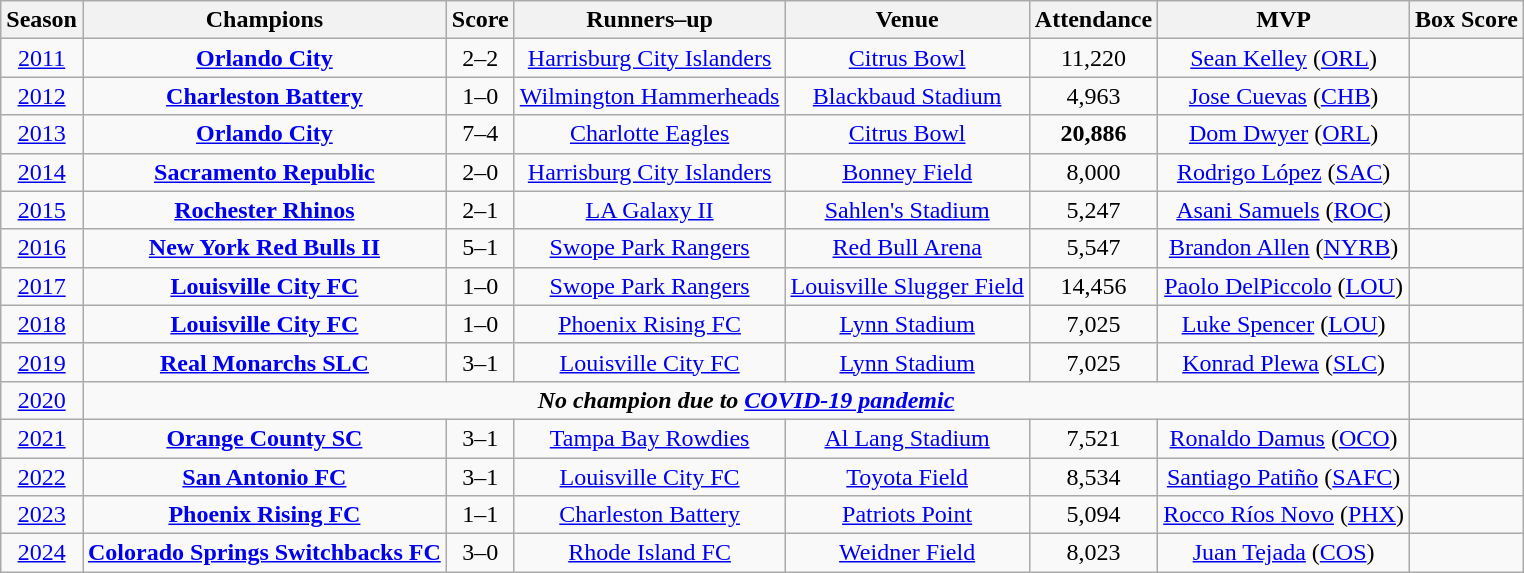<table class="wikitable" style="text-align: center;">
<tr>
<th>Season</th>
<th>Champions</th>
<th>Score</th>
<th>Runners–up</th>
<th>Venue</th>
<th>Attendance</th>
<th>MVP</th>
<th>Box Score</th>
</tr>
<tr>
<td><a href='#'>2011</a></td>
<td><strong><a href='#'>Orlando City</a></strong></td>
<td>2–2 </td>
<td><a href='#'>Harrisburg City Islanders</a></td>
<td><a href='#'>Citrus Bowl</a></td>
<td align=center>11,220</td>
<td><a href='#'>Sean Kelley</a> (<a href='#'>ORL</a>)</td>
<td></td>
</tr>
<tr>
<td><a href='#'>2012</a></td>
<td><strong><a href='#'>Charleston Battery</a></strong></td>
<td>1–0</td>
<td><a href='#'>Wilmington Hammerheads</a></td>
<td><a href='#'>Blackbaud Stadium</a></td>
<td align=center>4,963</td>
<td><a href='#'>Jose Cuevas</a> (<a href='#'>CHB</a>)</td>
<td></td>
</tr>
<tr>
<td><a href='#'>2013</a></td>
<td><strong><a href='#'>Orlando City</a></strong></td>
<td>7–4</td>
<td><a href='#'>Charlotte Eagles</a></td>
<td><a href='#'>Citrus Bowl</a></td>
<td align=center><strong>20,886</strong></td>
<td><a href='#'>Dom Dwyer</a> (<a href='#'>ORL</a>)</td>
<td></td>
</tr>
<tr>
<td><a href='#'>2014</a></td>
<td><strong><a href='#'>Sacramento Republic</a></strong></td>
<td>2–0</td>
<td><a href='#'>Harrisburg City Islanders</a></td>
<td><a href='#'>Bonney Field</a></td>
<td align=center>8,000</td>
<td><a href='#'>Rodrigo López</a> (<a href='#'>SAC</a>)</td>
<td></td>
</tr>
<tr>
<td><a href='#'>2015</a></td>
<td><strong><a href='#'>Rochester Rhinos</a></strong></td>
<td>2–1 </td>
<td><a href='#'>LA Galaxy II</a></td>
<td><a href='#'>Sahlen's Stadium</a></td>
<td align=center>5,247</td>
<td><a href='#'>Asani Samuels</a> (<a href='#'>ROC</a>)</td>
<td></td>
</tr>
<tr>
<td><a href='#'>2016</a></td>
<td><strong><a href='#'>New York Red Bulls II</a></strong></td>
<td>5–1</td>
<td><a href='#'>Swope Park Rangers</a></td>
<td><a href='#'>Red Bull Arena</a></td>
<td align=center>5,547</td>
<td><a href='#'>Brandon Allen</a> (<a href='#'>NYRB</a>)</td>
<td></td>
</tr>
<tr>
<td><a href='#'>2017</a></td>
<td><strong><a href='#'>Louisville City FC</a></strong></td>
<td>1–0</td>
<td><a href='#'>Swope Park Rangers</a></td>
<td><a href='#'>Louisville Slugger Field</a></td>
<td align=center>14,456</td>
<td><a href='#'>Paolo DelPiccolo</a> (<a href='#'>LOU</a>)</td>
<td></td>
</tr>
<tr>
<td><a href='#'>2018</a></td>
<td><strong><a href='#'>Louisville City FC</a></strong></td>
<td>1–0</td>
<td><a href='#'>Phoenix Rising FC</a></td>
<td><a href='#'>Lynn Stadium</a></td>
<td align=center>7,025</td>
<td><a href='#'>Luke Spencer</a> (<a href='#'>LOU</a>)</td>
<td></td>
</tr>
<tr>
<td><a href='#'>2019</a></td>
<td><strong><a href='#'>Real Monarchs SLC</a></strong></td>
<td>3–1</td>
<td><a href='#'>Louisville City FC</a></td>
<td><a href='#'>Lynn Stadium</a></td>
<td align=center>7,025</td>
<td><a href='#'>Konrad Plewa</a> (<a href='#'>SLC</a>)</td>
<td></td>
</tr>
<tr>
<td><a href='#'>2020</a></td>
<td colspan=6 align=center><strong><em>No champion due to <a href='#'>COVID-19 pandemic</a></em></strong></td>
<td></td>
</tr>
<tr>
<td><a href='#'>2021</a></td>
<td><strong><a href='#'>Orange County SC</a></strong></td>
<td>3–1</td>
<td><a href='#'>Tampa Bay Rowdies</a></td>
<td><a href='#'>Al Lang Stadium</a></td>
<td>7,521</td>
<td><a href='#'>Ronaldo Damus</a> (<a href='#'>OCO</a>)</td>
<td></td>
</tr>
<tr>
<td><a href='#'>2022</a></td>
<td><strong><a href='#'>San Antonio FC</a></strong></td>
<td>3–1</td>
<td><a href='#'>Louisville City FC</a></td>
<td><a href='#'>Toyota Field</a></td>
<td>8,534</td>
<td><a href='#'>Santiago Patiño</a> (<a href='#'>SAFC</a>)</td>
<td></td>
</tr>
<tr>
<td><a href='#'>2023</a></td>
<td><strong><a href='#'>Phoenix Rising FC</a></strong></td>
<td>1–1 </td>
<td><a href='#'>Charleston Battery</a></td>
<td><a href='#'>Patriots Point</a></td>
<td>5,094</td>
<td><a href='#'>Rocco Ríos Novo</a> (<a href='#'>PHX</a>)</td>
<td></td>
</tr>
<tr>
<td><a href='#'>2024</a></td>
<td><strong><a href='#'>Colorado Springs Switchbacks FC</a></strong></td>
<td>3–0</td>
<td><a href='#'>Rhode Island FC</a></td>
<td><a href='#'>Weidner Field</a></td>
<td>8,023</td>
<td><a href='#'>Juan Tejada</a> (<a href='#'>COS</a>)</td>
<td></td>
</tr>
</table>
